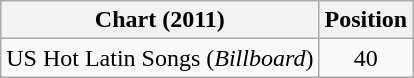<table class="wikitable">
<tr>
<th>Chart (2011)</th>
<th>Position</th>
</tr>
<tr>
<td>US Hot Latin Songs (<em>Billboard</em>)</td>
<td style="text-align:center;">40</td>
</tr>
</table>
